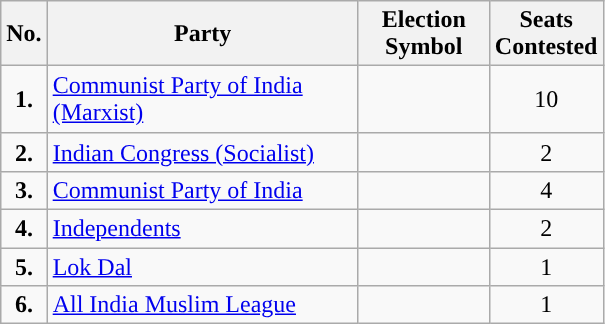<table class="wikitable">
<tr>
<th scope="col" style="width:4px;">No.</th>
<th scope="col" style="width:200px;">Party</th>
<th scope="col" style="width:80px;">Election Symbol</th>
<th scope="col" style="width:60px;">Seats Contested</th>
</tr>
<tr style="height: 45px;">
<td style="text-align:center; background:"><strong>1.</strong></td>
<td><a href='#'>Communist Party of India (Marxist)</a></td>
<td></td>
<td style="text-align:center;">10</td>
</tr>
<tr>
<td style="text-align:center; background:"><strong>2.</strong></td>
<td><a href='#'>Indian Congress (Socialist)</a></td>
<td style="text-align:center;"></td>
<td style="text-align:center;">2</td>
</tr>
<tr style="height: 4px;">
<td style="text-align:center; background:"><strong>3.</strong></td>
<td><a href='#'>Communist Party of India</a></td>
<td></td>
<td style="text-align:center;">4</td>
</tr>
<tr>
<td style="text-align:center; background:"><strong>4.</strong></td>
<td><a href='#'>Independents</a></td>
<td style="text-align:center;"></td>
<td style="text-align:center;">2</td>
</tr>
<tr>
<td style="text-align:center; background:"><strong>5.</strong></td>
<td><a href='#'>Lok Dal</a></td>
<td style="text-align:center;"></td>
<td style="text-align:center;">1</td>
</tr>
<tr>
<td style="text-align:center; background:"><strong>6.</strong></td>
<td><a href='#'>All India Muslim League</a></td>
<td style="text-align:center;"></td>
<td style="text-align:center;">1</td>
</tr>
</table>
